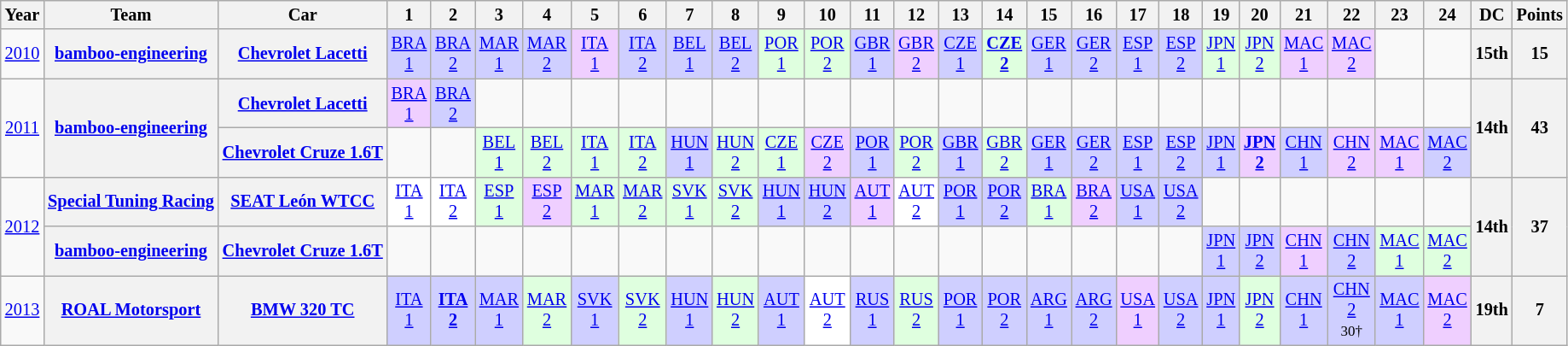<table class="wikitable" style="text-align:center; font-size:85%">
<tr>
<th>Year</th>
<th>Team</th>
<th>Car</th>
<th>1</th>
<th>2</th>
<th>3</th>
<th>4</th>
<th>5</th>
<th>6</th>
<th>7</th>
<th>8</th>
<th>9</th>
<th>10</th>
<th>11</th>
<th>12</th>
<th>13</th>
<th>14</th>
<th>15</th>
<th>16</th>
<th>17</th>
<th>18</th>
<th>19</th>
<th>20</th>
<th>21</th>
<th>22</th>
<th>23</th>
<th>24</th>
<th>DC</th>
<th>Points</th>
</tr>
<tr>
<td><a href='#'>2010</a></td>
<th><a href='#'>bamboo-engineering</a></th>
<th><a href='#'>Chevrolet Lacetti</a></th>
<td style="background:#cfcfff;"><a href='#'>BRA<br>1</a><br></td>
<td style="background:#cfcfff;"><a href='#'>BRA<br>2</a><br></td>
<td style="background:#cfcfff;"><a href='#'>MAR<br>1</a><br></td>
<td style="background:#cfcfff;"><a href='#'>MAR<br>2</a><br></td>
<td style="background:#efcfff;"><a href='#'>ITA<br>1</a><br></td>
<td style="background:#cfcfff;"><a href='#'>ITA<br>2</a><br></td>
<td style="background:#cfcfff;"><a href='#'>BEL<br>1</a><br></td>
<td style="background:#cfcfff;"><a href='#'>BEL<br>2</a><br></td>
<td style="background:#dfffdf;"><a href='#'>POR<br>1</a><br></td>
<td style="background:#dfffdf;"><a href='#'>POR<br>2</a><br></td>
<td style="background:#cfcfff;"><a href='#'>GBR<br>1</a><br></td>
<td style="background:#efcfff;"><a href='#'>GBR<br>2</a><br></td>
<td style="background:#cfcfff;"><a href='#'>CZE<br>1</a><br></td>
<td style="background:#dfffdf;"><strong><a href='#'>CZE<br>2</a></strong><br></td>
<td style="background:#cfcfff;"><a href='#'>GER<br>1</a><br></td>
<td style="background:#cfcfff;"><a href='#'>GER<br>2</a><br></td>
<td style="background:#cfcfff;"><a href='#'>ESP<br>1</a><br></td>
<td style="background:#cfcfff;"><a href='#'>ESP<br>2</a><br></td>
<td style="background:#dfffdf;"><a href='#'>JPN<br>1</a><br></td>
<td style="background:#dfffdf;"><a href='#'>JPN<br>2</a><br></td>
<td style="background:#efcfff;"><a href='#'>MAC<br>1</a><br></td>
<td style="background:#efcfff;"><a href='#'>MAC<br>2</a><br></td>
<td></td>
<td></td>
<th>15th</th>
<th>15</th>
</tr>
<tr>
<td rowspan=2><a href='#'>2011</a></td>
<th rowspan=2><a href='#'>bamboo-engineering</a></th>
<th><a href='#'>Chevrolet Lacetti</a></th>
<td style="background:#efcfff;"><a href='#'>BRA<br>1</a><br></td>
<td style="background:#cfcfff;"><a href='#'>BRA<br>2</a><br></td>
<td></td>
<td></td>
<td></td>
<td></td>
<td></td>
<td></td>
<td></td>
<td></td>
<td></td>
<td></td>
<td></td>
<td></td>
<td></td>
<td></td>
<td></td>
<td></td>
<td></td>
<td></td>
<td></td>
<td></td>
<td></td>
<td></td>
<th rowspan=2>14th</th>
<th rowspan=2>43</th>
</tr>
<tr>
<th><a href='#'>Chevrolet Cruze 1.6T</a></th>
<td></td>
<td></td>
<td style="background:#dfffdf;"><a href='#'>BEL<br>1</a><br></td>
<td style="background:#dfffdf;"><a href='#'>BEL<br>2</a><br></td>
<td style="background:#dfffdf;"><a href='#'>ITA<br>1</a><br></td>
<td style="background:#dfffdf;"><a href='#'>ITA<br>2</a><br></td>
<td style="background:#cfcfff;"><a href='#'>HUN<br>1</a><br></td>
<td style="background:#dfffdf;"><a href='#'>HUN<br>2</a><br></td>
<td style="background:#dfffdf;"><a href='#'>CZE<br>1</a><br></td>
<td style="background:#efcfff;"><a href='#'>CZE<br>2</a><br></td>
<td style="background:#cfcfff;"><a href='#'>POR<br>1</a><br></td>
<td style="background:#dfffdf;"><a href='#'>POR<br>2</a><br></td>
<td style="background:#cfcfff;"><a href='#'>GBR<br>1</a><br></td>
<td style="background:#dfffdf;"><a href='#'>GBR<br>2</a><br></td>
<td style="background:#cfcfff;"><a href='#'>GER<br>1</a><br></td>
<td style="background:#cfcfff;"><a href='#'>GER<br>2</a><br></td>
<td style="background:#cfcfff;"><a href='#'>ESP<br>1</a><br></td>
<td style="background:#cfcfff;"><a href='#'>ESP<br>2</a><br></td>
<td style="background:#cfcfff;"><a href='#'>JPN<br>1</a><br></td>
<td style="background:#efcfff;"><strong><a href='#'>JPN<br>2</a></strong><br></td>
<td style="background:#cfcfff;"><a href='#'>CHN<br>1</a><br></td>
<td style="background:#efcfff;"><a href='#'>CHN<br>2</a><br></td>
<td style="background:#efcfff;"><a href='#'>MAC<br>1</a><br></td>
<td style="background:#cfcfff;"><a href='#'>MAC<br>2</a><br></td>
</tr>
<tr>
<td rowspan=2><a href='#'>2012</a></td>
<th><a href='#'>Special Tuning Racing</a></th>
<th><a href='#'>SEAT León WTCC</a></th>
<td style="background:#ffffff;"><a href='#'>ITA<br>1</a><br></td>
<td style="background:#ffffff;"><a href='#'>ITA<br>2</a><br></td>
<td style="background:#dfffdf;"><a href='#'>ESP<br>1</a><br></td>
<td style="background:#efcfff;"><a href='#'>ESP<br>2</a><br></td>
<td style="background:#dfffdf;"><a href='#'>MAR<br>1</a><br></td>
<td style="background:#dfffdf;"><a href='#'>MAR<br>2</a><br></td>
<td style="background:#dfffdf;"><a href='#'>SVK<br>1</a><br></td>
<td style="background:#dfffdf;"><a href='#'>SVK<br>2</a><br></td>
<td style="background:#cfcfff;"><a href='#'>HUN<br>1</a><br></td>
<td style="background:#cfcfff;"><a href='#'>HUN<br>2</a><br></td>
<td style="background:#efcfff;"><a href='#'>AUT<br>1</a><br></td>
<td style="background:#ffffff;"><a href='#'>AUT<br>2</a><br></td>
<td style="background:#cfcfff;"><a href='#'>POR<br>1</a><br></td>
<td style="background:#cfcfff;"><a href='#'>POR<br>2</a><br></td>
<td style="background:#dfffdf;"><a href='#'>BRA<br>1</a><br></td>
<td style="background:#efcfff;"><a href='#'>BRA<br>2</a><br></td>
<td style="background:#cfcfff;"><a href='#'>USA<br>1</a><br></td>
<td style="background:#cfcfff;"><a href='#'>USA<br>2</a><br></td>
<td></td>
<td></td>
<td></td>
<td></td>
<td></td>
<td></td>
<th rowspan=2>14th</th>
<th rowspan=2>37</th>
</tr>
<tr>
<th><a href='#'>bamboo-engineering</a></th>
<th><a href='#'>Chevrolet Cruze 1.6T</a></th>
<td></td>
<td></td>
<td></td>
<td></td>
<td></td>
<td></td>
<td></td>
<td></td>
<td></td>
<td></td>
<td></td>
<td></td>
<td></td>
<td></td>
<td></td>
<td></td>
<td></td>
<td></td>
<td style="background:#cfcfff;"><a href='#'>JPN<br>1</a><br></td>
<td style="background:#cfcfff;"><a href='#'>JPN<br>2</a><br></td>
<td style="background:#efcfff;"><a href='#'>CHN<br>1</a><br></td>
<td style="background:#cfcfff;"><a href='#'>CHN<br>2</a><br></td>
<td style="background:#dfffdf;"><a href='#'>MAC<br>1</a><br></td>
<td style="background:#dfffdf;"><a href='#'>MAC<br>2</a><br></td>
</tr>
<tr>
<td><a href='#'>2013</a></td>
<th><a href='#'>ROAL Motorsport</a></th>
<th><a href='#'>BMW 320 TC</a></th>
<td style="background:#cfcfff;"><a href='#'>ITA<br>1</a><br></td>
<td style="background:#cfcfff;"><strong><a href='#'>ITA<br>2</a></strong><br></td>
<td style="background:#cfcfff;"><a href='#'>MAR<br>1</a><br></td>
<td style="background:#dfffdf;"><a href='#'>MAR<br>2</a><br></td>
<td style="background:#cfcfff;"><a href='#'>SVK<br>1</a><br></td>
<td style="background:#dfffdf;"><a href='#'>SVK<br>2</a><br></td>
<td style="background:#cfcfff;"><a href='#'>HUN<br>1</a><br></td>
<td style="background:#dfffdf;"><a href='#'>HUN<br>2</a><br></td>
<td style="background:#cfcfff;"><a href='#'>AUT<br>1</a><br></td>
<td style="background:#ffffff;"><a href='#'>AUT<br>2</a><br></td>
<td style="background:#CFCFFF;"><a href='#'>RUS<br>1</a><br></td>
<td style="background:#DFFFDF;"><a href='#'>RUS<br>2</a><br></td>
<td style="background:#cfcfff;"><a href='#'>POR<br>1</a><br></td>
<td style="background:#cfcfff;"><a href='#'>POR<br>2</a><br></td>
<td style="background:#cfcfff;"><a href='#'>ARG<br>1</a><br></td>
<td style="background:#cfcfff;"><a href='#'>ARG<br>2</a><br></td>
<td style="background:#efcfff;"><a href='#'>USA<br>1</a><br></td>
<td style="background:#cfcfff;"><a href='#'>USA<br>2</a><br></td>
<td style="background:#cfcfff;"><a href='#'>JPN<br>1</a><br></td>
<td style="background:#DFFFDF;"><a href='#'>JPN<br>2</a><br></td>
<td style="background:#cfcfff;"><a href='#'>CHN<br>1</a><br></td>
<td style="background:#cfcfff;"><a href='#'>CHN<br>2</a><br><small>30†</small></td>
<td style="background:#cfcfff;"><a href='#'>MAC<br>1</a><br></td>
<td style="background:#efcfff;"><a href='#'>MAC<br>2</a><br></td>
<th>19th</th>
<th>7</th>
</tr>
</table>
